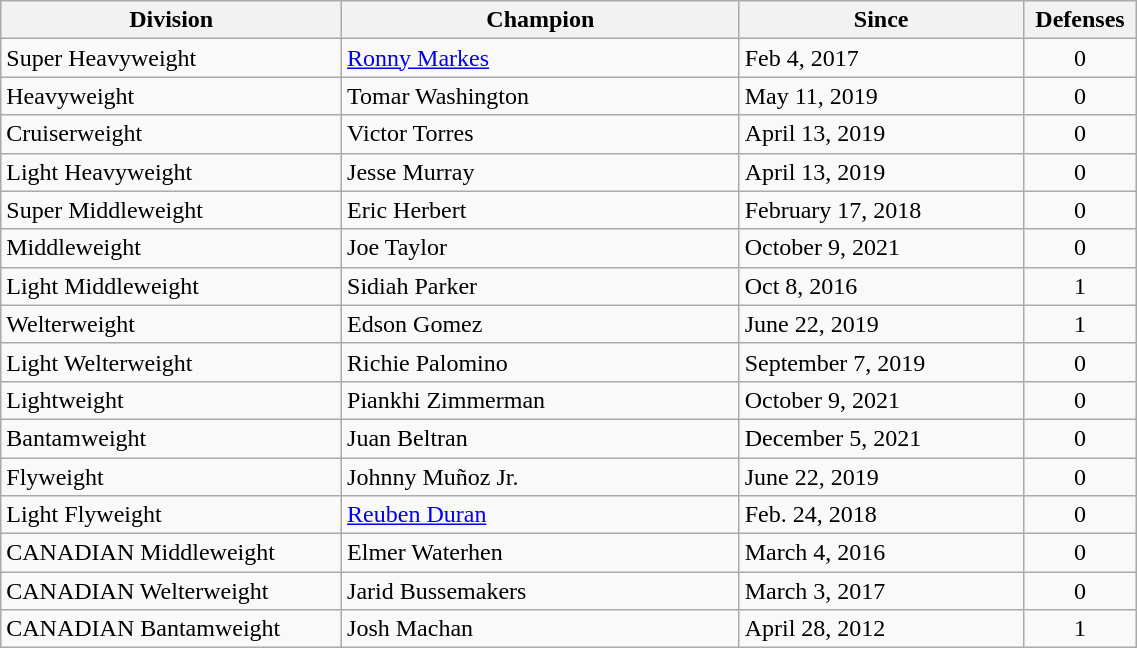<table class="wikitable" style="width:60%;">
<tr>
<th style="width:30%;">Division</th>
<th style="width:35%;">Champion</th>
<th style="width:25%;">Since</th>
<th style="width:10%;">Defenses</th>
</tr>
<tr>
<td>Super Heavyweight</td>
<td> <a href='#'>Ronny Markes</a></td>
<td>Feb 4, 2017</td>
<td style="text-align:center;">0</td>
</tr>
<tr>
<td>Heavyweight</td>
<td> Tomar Washington</td>
<td>May 11, 2019</td>
<td style="text-align:center;">0</td>
</tr>
<tr>
<td>Cruiserweight</td>
<td> Victor Torres</td>
<td>April 13, 2019</td>
<td style="text-align:center;">0</td>
</tr>
<tr>
<td>Light Heavyweight</td>
<td> Jesse Murray</td>
<td>April 13, 2019</td>
<td style="text-align:center;">0</td>
</tr>
<tr>
<td>Super Middleweight</td>
<td> Eric Herbert</td>
<td>February 17, 2018</td>
<td style="text-align:center;">0</td>
</tr>
<tr>
<td>Middleweight</td>
<td> Joe Taylor</td>
<td>October 9, 2021</td>
<td style="text-align:center;">0</td>
</tr>
<tr>
<td>Light Middleweight</td>
<td> Sidiah Parker</td>
<td>Oct 8, 2016</td>
<td style="text-align:center;">1</td>
</tr>
<tr>
<td>Welterweight</td>
<td> Edson Gomez</td>
<td>June 22, 2019</td>
<td style="text-align:center;">1</td>
</tr>
<tr>
<td>Light Welterweight</td>
<td> Richie Palomino</td>
<td>September 7, 2019</td>
<td style="text-align:center;">0</td>
</tr>
<tr>
<td>Lightweight</td>
<td> Piankhi Zimmerman</td>
<td>October 9, 2021</td>
<td style="text-align:center;">0</td>
</tr>
<tr>
<td>Bantamweight</td>
<td> Juan Beltran</td>
<td>December 5, 2021</td>
<td style="text-align:center;">0</td>
</tr>
<tr>
<td>Flyweight</td>
<td> Johnny Muñoz Jr.</td>
<td>June 22, 2019</td>
<td style="text-align:center;">0</td>
</tr>
<tr>
<td>Light Flyweight</td>
<td> <a href='#'>Reuben Duran</a></td>
<td>Feb. 24, 2018</td>
<td style="text-align:center;">0</td>
</tr>
<tr>
<td>CANADIAN Middleweight</td>
<td> Elmer Waterhen</td>
<td>March 4, 2016</td>
<td style="text-align:center;">0</td>
</tr>
<tr>
<td>CANADIAN Welterweight</td>
<td> Jarid Bussemakers</td>
<td>March 3, 2017</td>
<td style="text-align:center;">0</td>
</tr>
<tr>
<td>CANADIAN Bantamweight</td>
<td> Josh Machan</td>
<td>April 28, 2012</td>
<td style="text-align:center;">1</td>
</tr>
</table>
